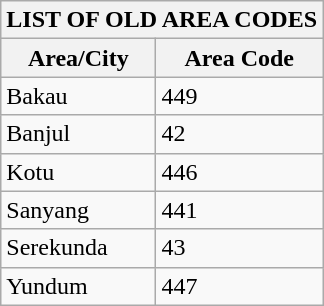<table class="wikitable" border=1>
<tr>
<th colspan="2">LIST OF OLD AREA CODES</th>
</tr>
<tr>
<th>Area/City</th>
<th>Area Code</th>
</tr>
<tr>
<td>Bakau</td>
<td>449</td>
</tr>
<tr>
<td>Banjul</td>
<td>42</td>
</tr>
<tr>
<td>Kotu</td>
<td>446</td>
</tr>
<tr>
<td>Sanyang</td>
<td>441</td>
</tr>
<tr>
<td>Serekunda</td>
<td>43</td>
</tr>
<tr>
<td>Yundum</td>
<td>447</td>
</tr>
</table>
